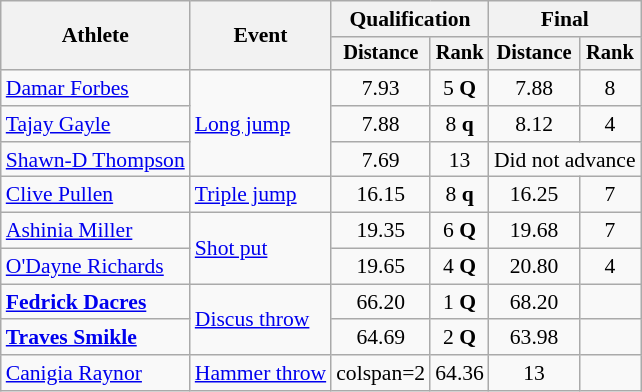<table class="wikitable" style="font-size:90%">
<tr>
<th rowspan=2>Athlete</th>
<th rowspan=2>Event</th>
<th colspan=2>Qualification</th>
<th colspan=2>Final</th>
</tr>
<tr style="font-size:95%">
<th>Distance</th>
<th>Rank</th>
<th>Distance</th>
<th>Rank</th>
</tr>
<tr align=center>
<td align=left><a href='#'>Damar Forbes</a></td>
<td align=left rowspan=3><a href='#'>Long jump</a></td>
<td>7.93</td>
<td>5 <strong>Q</strong></td>
<td>7.88</td>
<td>8</td>
</tr>
<tr align=center>
<td align=left><a href='#'>Tajay Gayle</a></td>
<td>7.88</td>
<td>8 <strong>q</strong></td>
<td>8.12</td>
<td>4</td>
</tr>
<tr align=center>
<td align=left><a href='#'>Shawn-D Thompson</a></td>
<td>7.69</td>
<td>13</td>
<td colspan=2>Did not advance</td>
</tr>
<tr align=center>
<td align=left><a href='#'>Clive Pullen</a></td>
<td align=left><a href='#'>Triple jump</a></td>
<td>16.15</td>
<td>8 <strong>q</strong></td>
<td>16.25</td>
<td>7</td>
</tr>
<tr align=center>
<td align=left><a href='#'>Ashinia Miller</a></td>
<td align=left rowspan=2><a href='#'>Shot put</a></td>
<td>19.35</td>
<td>6 <strong>Q</strong></td>
<td>19.68</td>
<td>7</td>
</tr>
<tr align=center>
<td align=left><a href='#'>O'Dayne Richards</a></td>
<td>19.65</td>
<td>4 <strong>Q</strong></td>
<td>20.80</td>
<td>4</td>
</tr>
<tr align=center>
<td align=left><strong><a href='#'>Fedrick Dacres</a></strong></td>
<td align=left rowspan=2><a href='#'>Discus throw</a></td>
<td>66.20</td>
<td>1 <strong>Q</strong></td>
<td>68.20</td>
<td></td>
</tr>
<tr align=center>
<td align=left><strong><a href='#'>Traves Smikle</a></strong></td>
<td>64.69</td>
<td>2 <strong>Q</strong></td>
<td>63.98</td>
<td></td>
</tr>
<tr align=center>
<td align=left><a href='#'>Canigia Raynor</a></td>
<td align=left><a href='#'>Hammer throw</a></td>
<td>colspan=2 </td>
<td>64.36</td>
<td>13</td>
</tr>
</table>
